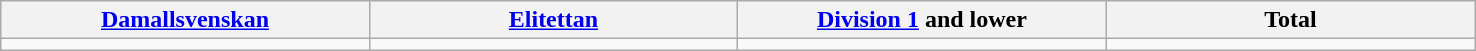<table class="wikitable">
<tr>
<th width="15%"><a href='#'>Damallsvenskan</a></th>
<th width="15%"><a href='#'>Elitettan</a></th>
<th width="15%"><a href='#'>Division 1</a> and lower</th>
<th width="15%">Total</th>
</tr>
<tr>
<td></td>
<td></td>
<td></td>
<td></td>
</tr>
</table>
